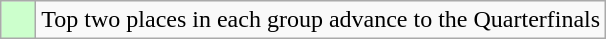<table class="wikitable">
<tr>
<td style="background: #ccffcc;">    </td>
<td>Top two places in each group advance to the Quarterfinals</td>
</tr>
</table>
